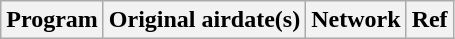<table class="wikitable plainrowheaders sortable" style="text-align:left">
<tr>
<th>Program</th>
<th>Original airdate(s)</th>
<th>Network</th>
<th class="unsortable">Ref</th>
</tr>
</table>
